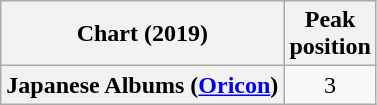<table class="wikitable plainrowheaders">
<tr>
<th>Chart (2019)</th>
<th>Peak<br>position</th>
</tr>
<tr>
<th scope="row">Japanese Albums (<a href='#'>Oricon</a>)</th>
<td style="text-align:center;">3</td>
</tr>
</table>
